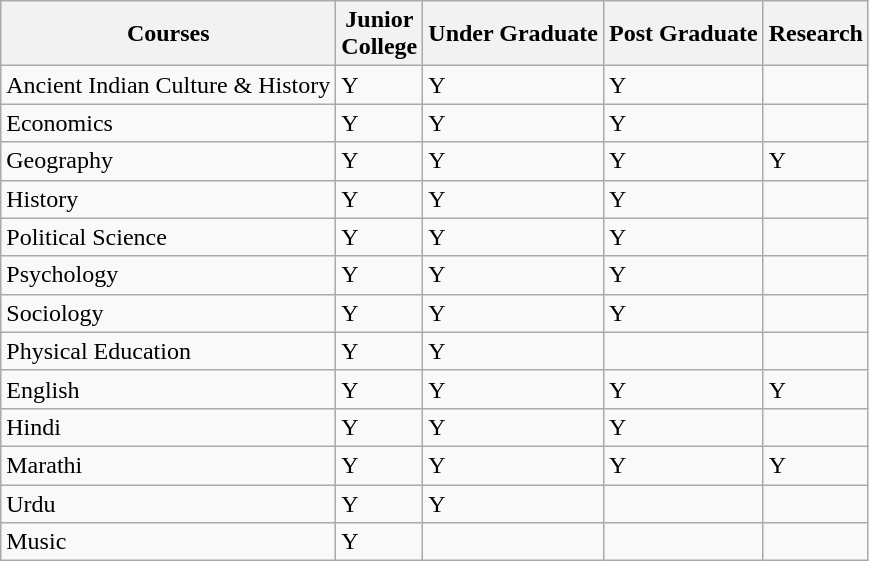<table class="wikitable">
<tr>
<th>Courses</th>
<th>Junior<br>College</th>
<th>Under Graduate</th>
<th>Post Graduate</th>
<th>Research</th>
</tr>
<tr>
<td>Ancient Indian Culture & History</td>
<td>Y</td>
<td>Y</td>
<td>Y</td>
<td></td>
</tr>
<tr>
<td>Economics</td>
<td>Y</td>
<td>Y</td>
<td>Y</td>
<td></td>
</tr>
<tr>
<td>Geography</td>
<td>Y</td>
<td>Y</td>
<td>Y</td>
<td>Y</td>
</tr>
<tr>
<td>History</td>
<td>Y</td>
<td>Y</td>
<td>Y</td>
<td></td>
</tr>
<tr>
<td>Political Science</td>
<td>Y</td>
<td>Y</td>
<td>Y</td>
<td></td>
</tr>
<tr>
<td>Psychology</td>
<td>Y</td>
<td>Y</td>
<td>Y</td>
<td></td>
</tr>
<tr>
<td>Sociology</td>
<td>Y</td>
<td>Y</td>
<td>Y</td>
<td></td>
</tr>
<tr>
<td>Physical Education</td>
<td>Y</td>
<td>Y</td>
<td></td>
<td></td>
</tr>
<tr>
<td>English</td>
<td>Y</td>
<td>Y</td>
<td>Y</td>
<td>Y</td>
</tr>
<tr>
<td>Hindi</td>
<td>Y</td>
<td>Y</td>
<td>Y</td>
<td></td>
</tr>
<tr>
<td>Marathi</td>
<td>Y</td>
<td>Y</td>
<td>Y</td>
<td>Y</td>
</tr>
<tr>
<td>Urdu</td>
<td>Y</td>
<td>Y</td>
<td></td>
<td></td>
</tr>
<tr>
<td>Music</td>
<td>Y</td>
<td></td>
<td></td>
<td></td>
</tr>
</table>
